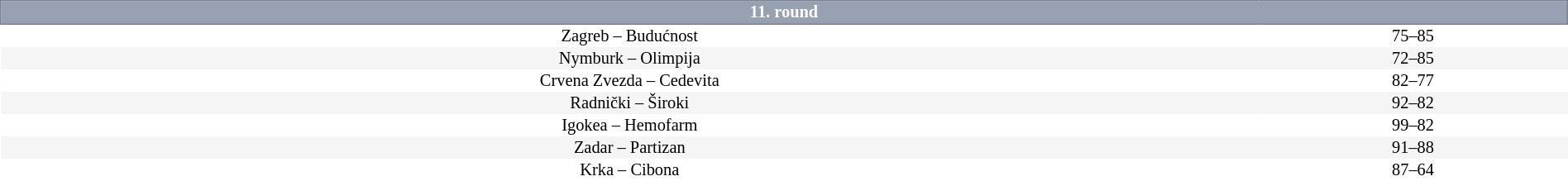<table border=0 cellspacing=0 cellpadding=1em style="font-size: 85%; border-collapse: collapse;" width=100%>
<tr>
<td colspan=5 bgcolor=#98A1B2 style="border:1px solid #7A8392; text-align:center; color:#FFFFFF;"><strong>11. round</strong></td>
</tr>
<tr align=center bgcolor=#FFFFFF>
<td>Zagreb – Budućnost</td>
<td>75–85</td>
</tr>
<tr align=center bgcolor=#f5f5f5>
<td>Nymburk – Olimpija</td>
<td>72–85</td>
</tr>
<tr align=center bgcolor=#FFFFFF>
<td>Crvena Zvezda – Cedevita</td>
<td>82–77</td>
</tr>
<tr align=center bgcolor=#f5f5f5>
<td>Radnički – Široki</td>
<td>92–82</td>
</tr>
<tr align=center bgcolor=#FFFFFF>
<td>Igokea – Hemofarm</td>
<td>99–82</td>
</tr>
<tr align=center bgcolor=#f5f5f5>
<td>Zadar – Partizan</td>
<td>91–88</td>
</tr>
<tr align=center bgcolor=#FFFFFF>
<td>Krka – Cibona</td>
<td>87–64</td>
</tr>
</table>
